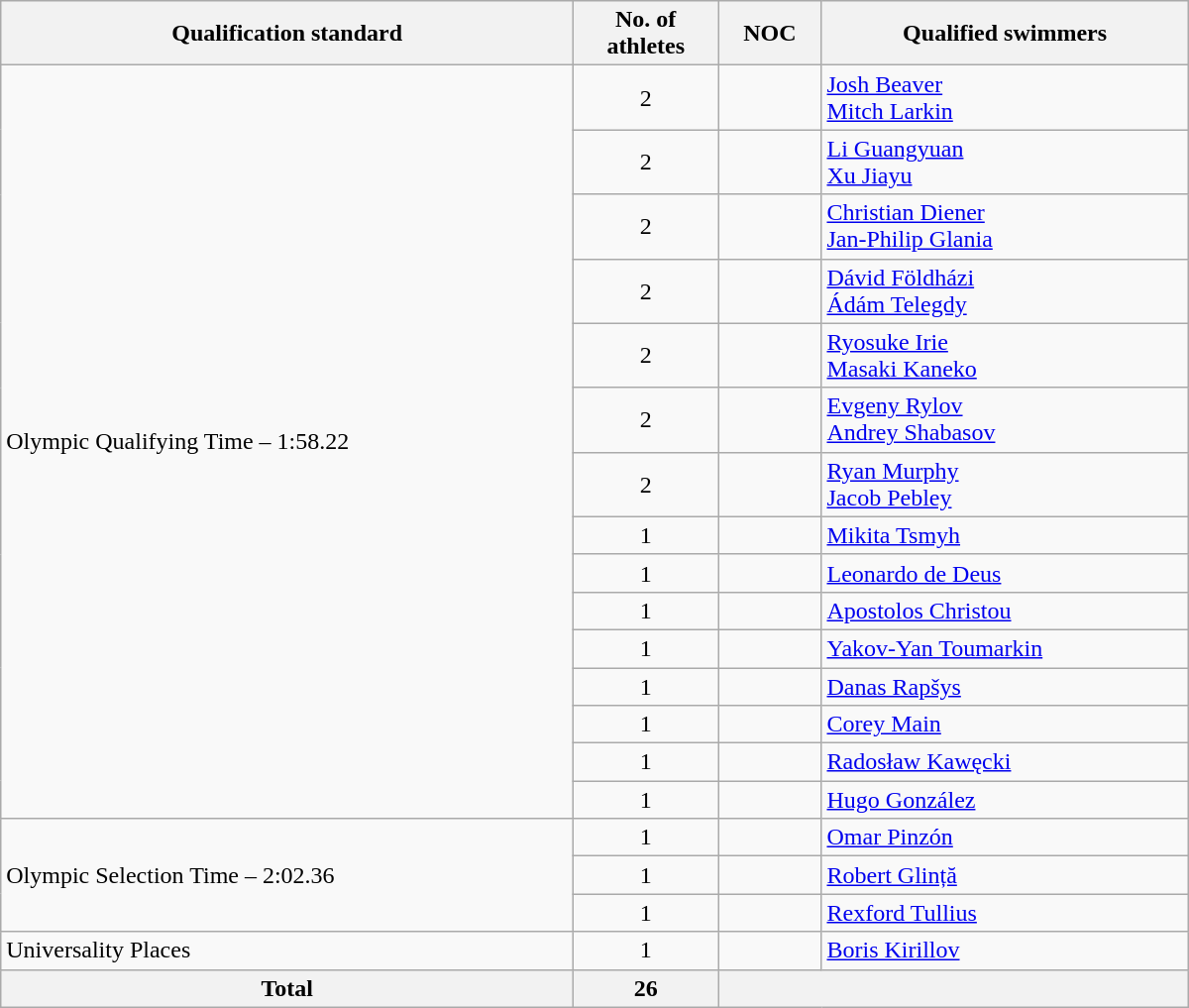<table class=wikitable style="text-align:left" width=800>
<tr>
<th>Qualification standard</th>
<th width=90>No. of athletes</th>
<th>NOC</th>
<th>Qualified swimmers</th>
</tr>
<tr>
<td rowspan=15>Olympic Qualifying Time – 1:58.22</td>
<td align=center>2</td>
<td></td>
<td><a href='#'>Josh Beaver</a><br><a href='#'>Mitch Larkin</a></td>
</tr>
<tr>
<td align=center>2</td>
<td></td>
<td><a href='#'>Li Guangyuan</a><br><a href='#'>Xu Jiayu</a></td>
</tr>
<tr>
<td align=center>2</td>
<td></td>
<td><a href='#'>Christian Diener</a><br><a href='#'>Jan-Philip Glania</a></td>
</tr>
<tr>
<td align=center>2</td>
<td></td>
<td><a href='#'>Dávid Földházi</a><br><a href='#'>Ádám Telegdy</a></td>
</tr>
<tr>
<td align=center>2</td>
<td></td>
<td><a href='#'>Ryosuke Irie</a><br><a href='#'>Masaki Kaneko</a></td>
</tr>
<tr>
<td align=center>2</td>
<td></td>
<td><a href='#'>Evgeny Rylov</a><br><a href='#'>Andrey Shabasov</a></td>
</tr>
<tr>
<td align=center>2</td>
<td></td>
<td><a href='#'>Ryan Murphy</a><br><a href='#'>Jacob Pebley</a></td>
</tr>
<tr>
<td align=center>1</td>
<td></td>
<td><a href='#'>Mikita Tsmyh</a></td>
</tr>
<tr>
<td align=center>1</td>
<td></td>
<td><a href='#'>Leonardo de Deus</a></td>
</tr>
<tr>
<td align=center>1</td>
<td></td>
<td><a href='#'>Apostolos Christou</a></td>
</tr>
<tr>
<td align=center>1</td>
<td></td>
<td><a href='#'>Yakov-Yan Toumarkin</a></td>
</tr>
<tr>
<td align=center>1</td>
<td></td>
<td><a href='#'>Danas Rapšys</a></td>
</tr>
<tr>
<td align=center>1</td>
<td></td>
<td><a href='#'>Corey Main</a></td>
</tr>
<tr>
<td align=center>1</td>
<td></td>
<td><a href='#'>Radosław Kawęcki</a></td>
</tr>
<tr>
<td align=center>1</td>
<td></td>
<td><a href='#'>Hugo González</a></td>
</tr>
<tr>
<td rowspan=3>Olympic Selection Time – 2:02.36</td>
<td align=center>1</td>
<td></td>
<td><a href='#'>Omar Pinzón</a></td>
</tr>
<tr>
<td align=center>1</td>
<td></td>
<td><a href='#'>Robert Glință</a></td>
</tr>
<tr>
<td align=center>1</td>
<td></td>
<td><a href='#'>Rexford Tullius</a></td>
</tr>
<tr>
<td>Universality Places</td>
<td align=center>1</td>
<td></td>
<td><a href='#'>Boris Kirillov</a></td>
</tr>
<tr>
<th><strong>Total</strong></th>
<th>26</th>
<th colspan=2></th>
</tr>
</table>
